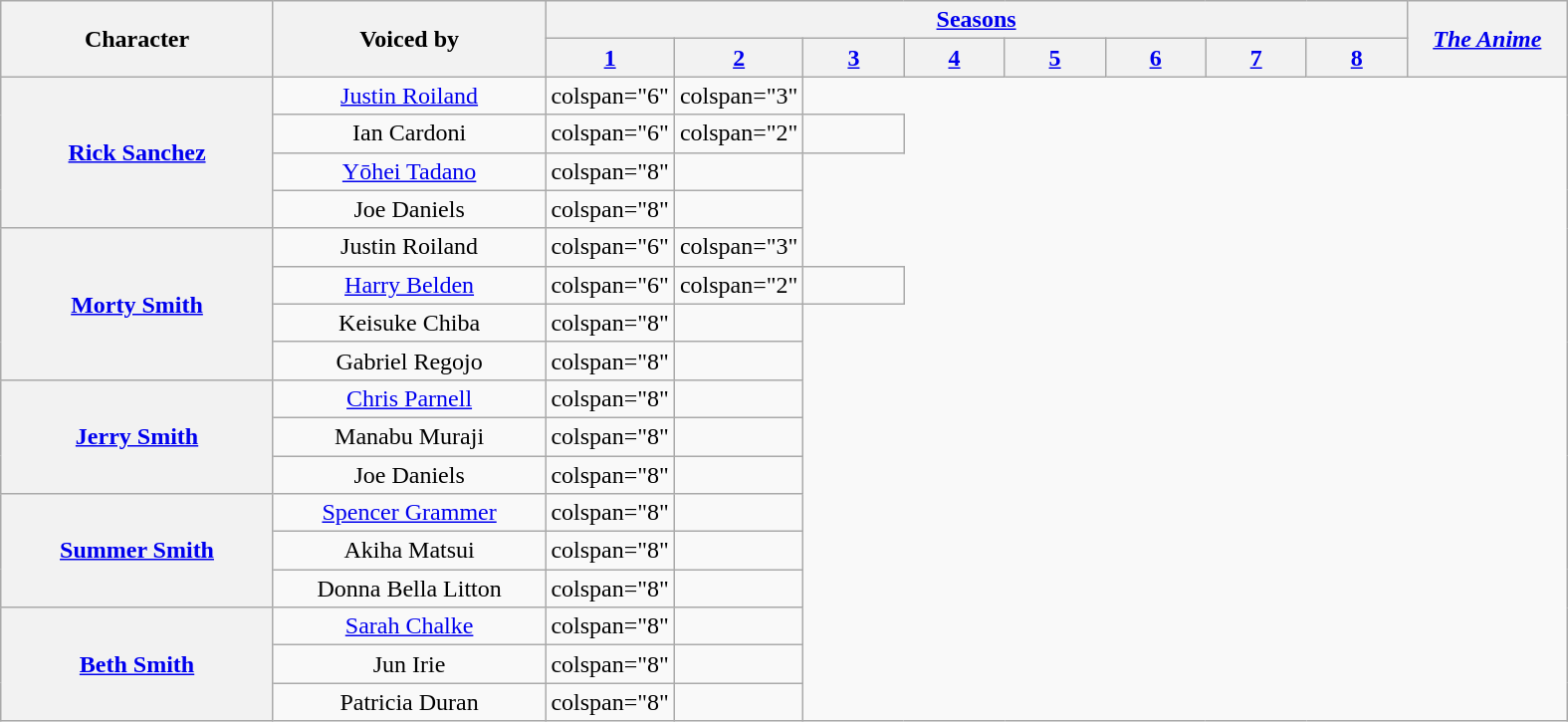<table class="wikitable plainrowheaders" style="text-align:center;">
<tr>
<th scope="col" rowspan="2" style="width:175px;">Character</th>
<th scope="col" rowspan="2" style="width:175px;">Voiced by</th>
<th scope="col" colspan="8"><a href='#'>Seasons</a></th>
<th scope="col" rowspan="2" style="width:100px;"><a href='#'><em>The Anime</em></a></th>
</tr>
<tr>
<th scope="col" style="width:60px;"><a href='#'>1</a></th>
<th scope="col" style="width:60px;"><a href='#'>2</a></th>
<th scope="col" style="width:60px;"><a href='#'>3</a></th>
<th scope="col" style="width:60px;"><a href='#'>4</a></th>
<th scope="col" style="width:60px;"><a href='#'>5</a></th>
<th scope="col" style="width:60px;"><a href='#'>6</a></th>
<th scope="col" style="width:60px;"><a href='#'>7</a></th>
<th scope="col" style="width:60px;"><a href='#'>8</a></th>
</tr>
<tr>
<th rowspan="4" scope="row"><a href='#'>Rick Sanchez</a></th>
<td><a href='#'>Justin Roiland</a></td>
<td>colspan="6" </td>
<td>colspan="3" </td>
</tr>
<tr>
<td>Ian Cardoni</td>
<td>colspan="6" </td>
<td>colspan="2" </td>
<td></td>
</tr>
<tr>
<td><a href='#'>Yōhei Tadano</a></td>
<td>colspan="8" </td>
<td></td>
</tr>
<tr>
<td>Joe Daniels</td>
<td>colspan="8" </td>
<td></td>
</tr>
<tr>
<th rowspan="4" scope="row"><a href='#'>Morty Smith</a></th>
<td>Justin Roiland</td>
<td>colspan="6" </td>
<td>colspan="3" </td>
</tr>
<tr>
<td><a href='#'>Harry Belden</a></td>
<td>colspan="6" </td>
<td>colspan="2" </td>
<td></td>
</tr>
<tr>
<td>Keisuke Chiba</td>
<td>colspan="8" </td>
<td></td>
</tr>
<tr>
<td>Gabriel Regojo</td>
<td>colspan="8" </td>
<td></td>
</tr>
<tr>
<th rowspan="3" scope="row"><a href='#'>Jerry Smith</a></th>
<td><a href='#'>Chris Parnell</a></td>
<td>colspan="8" </td>
<td></td>
</tr>
<tr>
<td>Manabu Muraji</td>
<td>colspan="8" </td>
<td></td>
</tr>
<tr>
<td>Joe Daniels</td>
<td>colspan="8" </td>
<td></td>
</tr>
<tr>
<th rowspan="3" scope="row"><a href='#'>Summer Smith</a></th>
<td><a href='#'>Spencer Grammer</a></td>
<td>colspan="8" </td>
<td></td>
</tr>
<tr>
<td>Akiha Matsui</td>
<td>colspan="8" </td>
<td></td>
</tr>
<tr>
<td>Donna Bella Litton</td>
<td>colspan="8" </td>
<td></td>
</tr>
<tr>
<th rowspan="3" scope="row"><a href='#'>Beth Smith</a></th>
<td><a href='#'>Sarah Chalke</a></td>
<td>colspan="8" </td>
<td></td>
</tr>
<tr>
<td>Jun Irie</td>
<td>colspan="8" </td>
<td></td>
</tr>
<tr>
<td>Patricia Duran</td>
<td>colspan="8" </td>
<td></td>
</tr>
</table>
